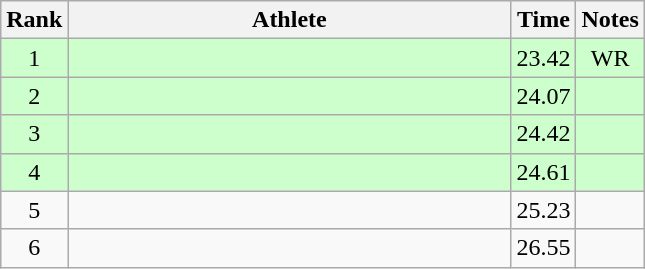<table class="wikitable" style="text-align:center">
<tr>
<th>Rank</th>
<th Style="width:18em">Athlete</th>
<th>Time</th>
<th>Notes</th>
</tr>
<tr style="background:#cfc">
<td>1</td>
<td style="text-align:left"></td>
<td>23.42</td>
<td>WR</td>
</tr>
<tr style="background:#cfc">
<td>2</td>
<td style="text-align:left"></td>
<td>24.07</td>
<td></td>
</tr>
<tr style="background:#cfc">
<td>3</td>
<td style="text-align:left"></td>
<td>24.42</td>
<td></td>
</tr>
<tr style="background:#cfc">
<td>4</td>
<td style="text-align:left"></td>
<td>24.61</td>
<td></td>
</tr>
<tr>
<td>5</td>
<td style="text-align:left"></td>
<td>25.23</td>
<td></td>
</tr>
<tr>
<td>6</td>
<td style="text-align:left"></td>
<td>26.55</td>
<td></td>
</tr>
</table>
